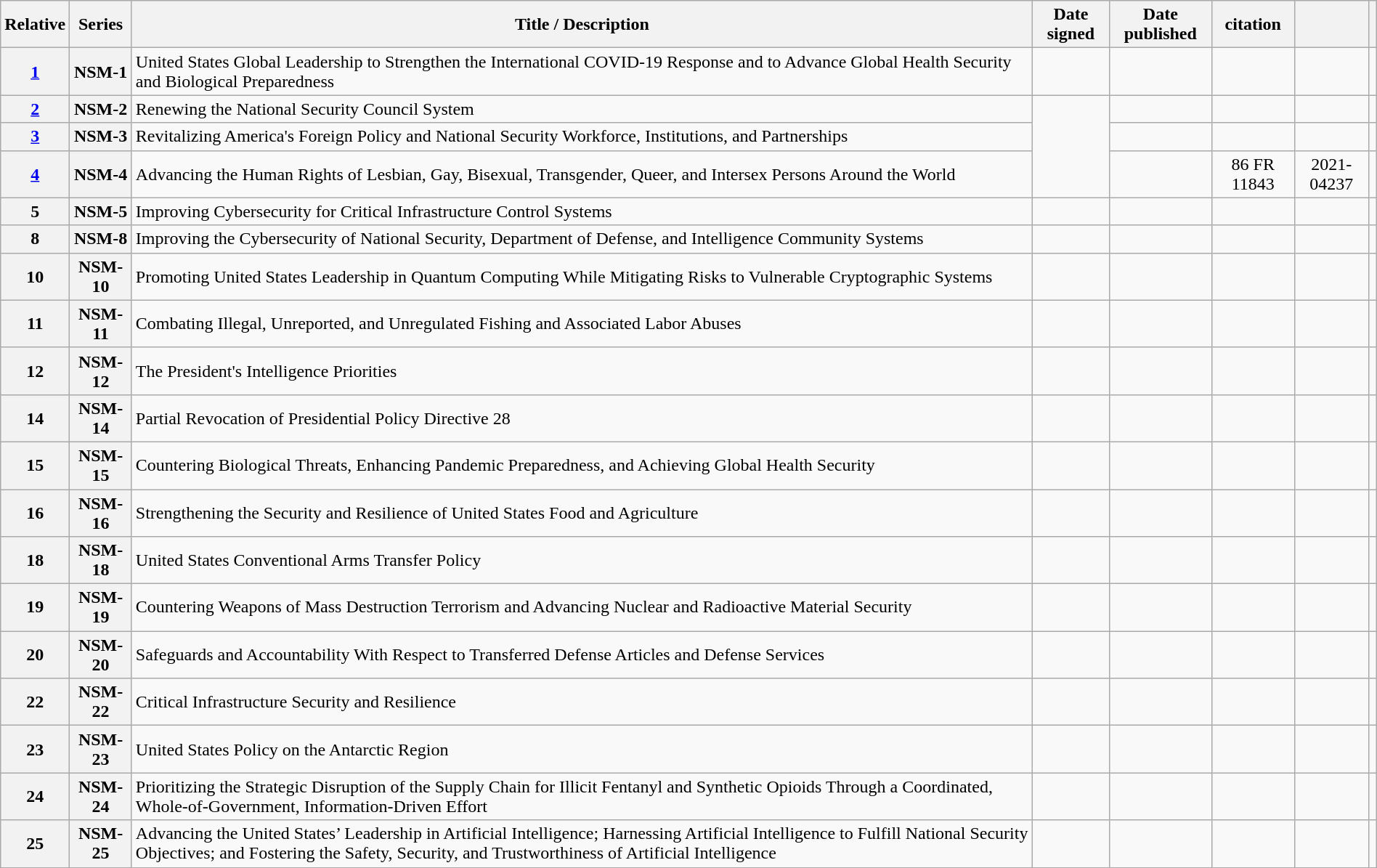<table class="wikitable sortable plainrowheaders" style="width:100%">
<tr style="text-align:center">
<th>Relative</th>
<th>Series</th>
<th>Title / Description</th>
<th>Date signed</th>
<th>Date published</th>
<th>citation</th>
<th></th>
<th class="unsortable"></th>
</tr>
<tr style="text-align:center">
<th><a href='#'>1</a></th>
<th>NSM-1</th>
<td style="text-align:left">United States Global Leadership to Strengthen the International COVID-⁠19 Response and to Advance Global Health Security and Biological Preparedness</td>
<td></td>
<td></td>
<td></td>
<td></td>
<td></td>
</tr>
<tr style="text-align:center">
<th><a href='#'>2</a></th>
<th>NSM-2</th>
<td style="text-align:left">Renewing the National Security Council System</td>
<td rowspan=3></td>
<td></td>
<td></td>
<td></td>
<td></td>
</tr>
<tr style="text-align:center">
<th><a href='#'>3</a></th>
<th>NSM-3</th>
<td style="text-align:left">Revitalizing America's Foreign Policy and National Security Workforce, Institutions, and Partnerships</td>
<td></td>
<td></td>
<td></td>
<td></td>
</tr>
<tr style="text-align:center">
<th><a href='#'>4</a></th>
<th>NSM-4</th>
<td style="text-align:left">Advancing the Human Rights of Lesbian, Gay, Bisexual, Transgender, Queer, and Intersex Persons Around the World</td>
<td></td>
<td>86 FR 11843</td>
<td>2021-04237</td>
<td></td>
</tr>
<tr style="text-align:center">
<th>5</th>
<th>NSM-5</th>
<td style="text-align:left">Improving Cybersecurity for Critical Infrastructure Control Systems</td>
<td></td>
<td></td>
<td></td>
<td></td>
<td></td>
</tr>
<tr style="text-align:center">
<th>8</th>
<th>NSM-8</th>
<td style="text-align:left">Improving the Cybersecurity of National Security, Department of Defense, and Intelligence Community Systems</td>
<td></td>
<td></td>
<td></td>
<td></td>
<td></td>
</tr>
<tr style="text-align:center">
<th>10</th>
<th>NSM-10</th>
<td style="text-align:left">Promoting United States Leadership in Quantum Computing While Mitigating Risks to Vulnerable Cryptographic Systems</td>
<td></td>
<td></td>
<td></td>
<td></td>
<td></td>
</tr>
<tr style="text-align:center">
<th>11</th>
<th>NSM-11</th>
<td style="text-align:left">Combating Illegal, Unreported, and Unregulated Fishing and Associated Labor Abuses</td>
<td></td>
<td></td>
<td></td>
<td></td>
<td></td>
</tr>
<tr style="text-align:center">
<th>12</th>
<th>NSM-12</th>
<td style="text-align:left">The President's Intelligence Priorities</td>
<td></td>
<td></td>
<td></td>
<td></td>
<td></td>
</tr>
<tr style="text-align:center">
<th>14</th>
<th>NSM-14</th>
<td style="text-align:left">Partial Revocation of Presidential Policy Directive 28</td>
<td></td>
<td></td>
<td></td>
<td></td>
<td></td>
</tr>
<tr style="text-align:center">
<th>15</th>
<th>NSM-15</th>
<td style="text-align:left">Countering Biological Threats, Enhancing Pandemic Preparedness, and Achieving Global Health Security</td>
<td></td>
<td></td>
<td></td>
<td></td>
<td></td>
</tr>
<tr style="text-align:center">
<th>16</th>
<th>NSM-16</th>
<td style="text-align:left">Strengthening the Security and Resilience of United States Food and Agriculture</td>
<td></td>
<td></td>
<td></td>
<td></td>
<td></td>
</tr>
<tr style="text-align:center">
<th>18</th>
<th>NSM-18</th>
<td style="text-align:left">United States Conventional Arms Transfer Policy</td>
<td></td>
<td></td>
<td></td>
<td></td>
<td></td>
</tr>
<tr style="text-align:center">
<th>19</th>
<th>NSM-19</th>
<td style="text-align:left">Countering Weapons of Mass Destruction Terrorism and Advancing Nuclear and Radioactive Material Security</td>
<td></td>
<td></td>
<td></td>
<td></td>
<td></td>
</tr>
<tr style="text-align:center">
<th>20</th>
<th>NSM-20</th>
<td style="text-align:left">Safeguards and Accountability With Respect to Transferred Defense Articles and Defense Services</td>
<td></td>
<td></td>
<td></td>
<td></td>
<td></td>
</tr>
<tr style="text-align:center">
<th>22</th>
<th>NSM-22</th>
<td style="text-align:left">Critical Infrastructure Security and Resilience</td>
<td></td>
<td></td>
<td></td>
<td></td>
<td></td>
</tr>
<tr style="text-align:center">
<th>23</th>
<th>NSM-23</th>
<td style="text-align:left">United States Policy on the Antarctic Region</td>
<td></td>
<td></td>
<td></td>
<td></td>
<td></td>
</tr>
<tr style="text-align:center">
<th>24</th>
<th>NSM-24</th>
<td style="text-align:left">Prioritizing the Strategic Disruption of the Supply Chain for Illicit Fentanyl and Synthetic Opioids Through a Coordinated, Whole-of-Government, Information-Driven Effort</td>
<td></td>
<td></td>
<td></td>
<td></td>
<td></td>
</tr>
<tr style="text-align:center">
<th>25</th>
<th>NSM-25</th>
<td style="text-align:left">Advancing the United States’ Leadership in Artificial Intelligence; Harnessing Artificial Intelligence to Fulfill National Security Objectives; and Fostering the Safety, Security, and Trustworthiness of Artificial Intelligence</td>
<td></td>
<td></td>
<td></td>
<td></td>
<td></td>
</tr>
</table>
